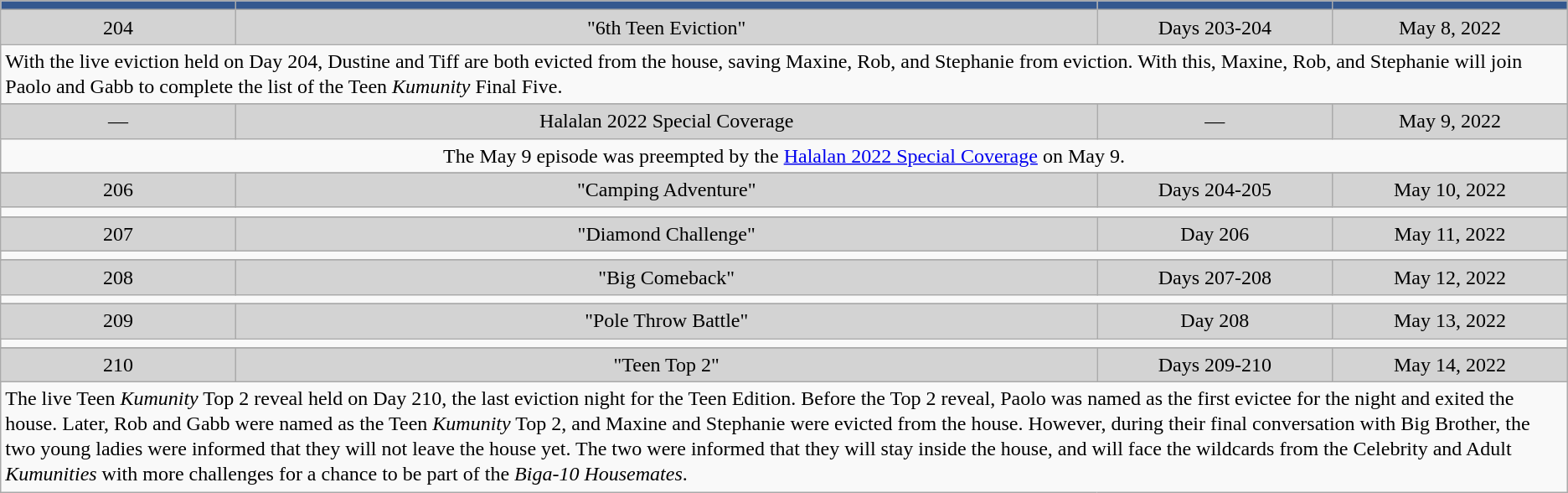<table class="wikitable sortable" style="font-size:100%; line-height:20px; text-align:center">
<tr>
<th width="15%" style="background:#34588F"></th>
<th width="55%" style="background:#34588F"></th>
<th width="15%" style="background:#34588F"></th>
<th width="15%" style="background:#34588F"></th>
</tr>
<tr style="background:lightgrey;">
<td>204</td>
<td>"6th Teen Eviction"</td>
<td>Days 203-204</td>
<td>May 8, 2022</td>
</tr>
<tr>
<td colspan="4" align="left">With the live eviction held on Day 204, Dustine and Tiff are both evicted from the house, saving Maxine, Rob, and Stephanie from eviction. With this, Maxine, Rob, and Stephanie will join Paolo and Gabb to complete the list of the Teen <em>Kumunity</em> Final Five.</td>
</tr>
<tr>
</tr>
<tr style="background:lightgrey;">
<td>—</td>
<td>Halalan 2022 Special Coverage</td>
<td>—</td>
<td>May 9, 2022</td>
</tr>
<tr>
<td colspan="4" align="center">The  May 9 episode was preempted by the <a href='#'>Halalan 2022 Special Coverage</a> on May 9.</td>
</tr>
<tr>
</tr>
<tr style="background:lightgrey;">
<td>206</td>
<td>"Camping Adventure"</td>
<td>Days 204-205</td>
<td>May 10, 2022</td>
</tr>
<tr>
<td colspan="4" align="left"></td>
</tr>
<tr>
</tr>
<tr style="background:lightgrey;">
<td>207</td>
<td>"Diamond Challenge"</td>
<td>Day 206</td>
<td>May 11, 2022</td>
</tr>
<tr>
<td colspan="4" align="left"></td>
</tr>
<tr>
</tr>
<tr style="background:lightgrey;">
<td>208</td>
<td>"Big Comeback"</td>
<td>Days 207-208</td>
<td>May 12, 2022</td>
</tr>
<tr>
<td colspan="4" align="left"></td>
</tr>
<tr>
</tr>
<tr style="background:lightgrey;">
<td>209</td>
<td>"Pole Throw Battle"</td>
<td>Day 208</td>
<td>May 13, 2022</td>
</tr>
<tr>
<td colspan="4" align="left"></td>
</tr>
<tr>
</tr>
<tr style="background:lightgrey;">
<td>210</td>
<td>"Teen Top 2"</td>
<td>Days 209-210</td>
<td>May 14, 2022</td>
</tr>
<tr>
<td colspan="4" align="left">The live Teen <em>Kumunity</em> Top 2 reveal held on Day 210, the last eviction night for the Teen Edition. Before the Top 2 reveal, Paolo was named as the first evictee for the night and exited the house. Later, Rob and Gabb were named as the Teen <em>Kumunity</em> Top 2, and Maxine and Stephanie were evicted from the house. However, during their final conversation with Big Brother, the two young ladies were informed that they will not leave the house yet. The two were informed that they will stay inside the house, and will face the wildcards from the Celebrity and Adult <em>Kumunities</em> with more challenges for a chance to be part of the <em>Biga-10 Housemates</em>.</td>
</tr>
</table>
